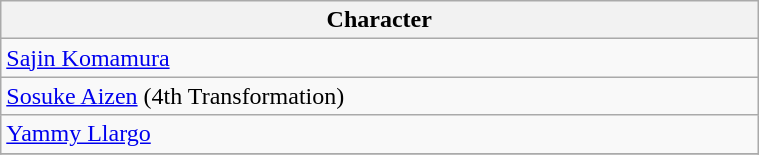<table class="wikitable"  style="width:40%">
<tr>
<th style="width:20%;">Character</th>
</tr>
<tr>
<td><a href='#'>Sajin Komamura</a></td>
</tr>
<tr>
<td><a href='#'>Sosuke Aizen</a> (4th Transformation)</td>
</tr>
<tr>
<td><a href='#'>Yammy Llargo</a></td>
</tr>
<tr>
</tr>
</table>
